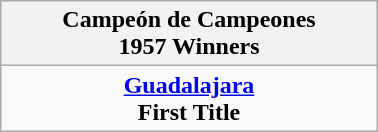<table class="wikitable" style="text-align: center; margin: 0 auto; width: 20%">
<tr>
<th>Campeón de Campeones <br>1957 Winners</th>
</tr>
<tr>
<td><strong><a href='#'>Guadalajara</a> </strong><br><strong>First Title</strong></td>
</tr>
</table>
